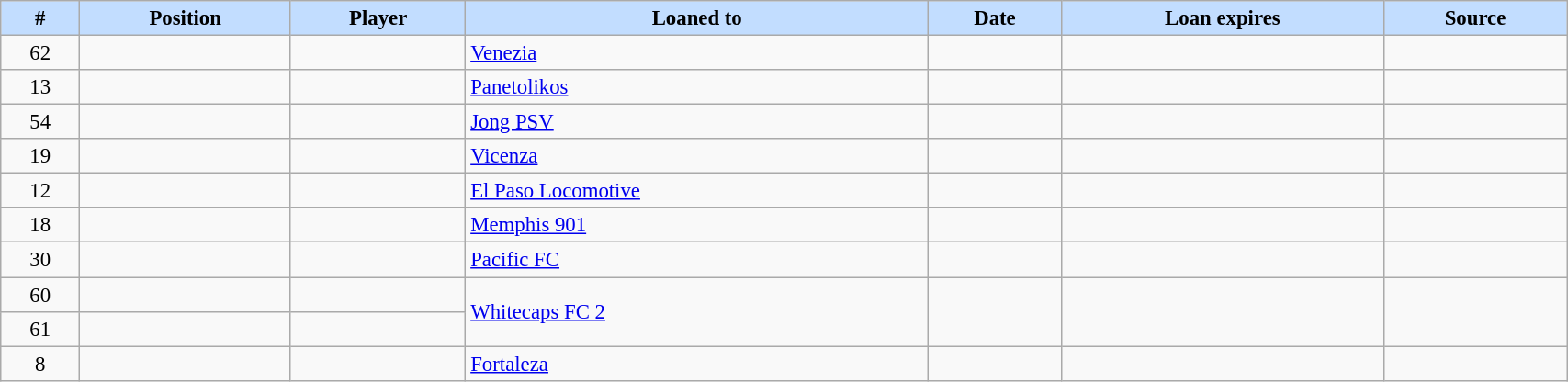<table class="wikitable sortable" style="width:90%; text-align:center; font-size:95%; text-align:left;">
<tr>
<th style="background:#c2ddff;">#</th>
<th style="background:#c2ddff;">Position</th>
<th style="background:#c2ddff;">Player</th>
<th style="background:#c2ddff;">Loaned to</th>
<th style="background:#c2ddff;">Date</th>
<th style="background:#c2ddff;">Loan expires</th>
<th style="background:#c2ddff;">Source</th>
</tr>
<tr>
<td align=center>62</td>
<td align=center></td>
<td></td>
<td> <a href='#'>Venezia</a></td>
<td></td>
<td></td>
<td></td>
</tr>
<tr>
<td align=center>13</td>
<td align=center></td>
<td></td>
<td> <a href='#'>Panetolikos</a></td>
<td></td>
<td></td>
<td></td>
</tr>
<tr>
<td align=center>54</td>
<td align=center></td>
<td></td>
<td> <a href='#'>Jong PSV</a></td>
<td></td>
<td></td>
<td></td>
</tr>
<tr>
<td align=center>19</td>
<td align=center></td>
<td></td>
<td> <a href='#'>Vicenza</a></td>
<td></td>
<td></td>
<td></td>
</tr>
<tr>
<td align=center>12</td>
<td align=center></td>
<td></td>
<td> <a href='#'>El Paso Locomotive</a></td>
<td></td>
<td></td>
<td></td>
</tr>
<tr>
<td align=center>18</td>
<td align=center></td>
<td></td>
<td> <a href='#'>Memphis 901</a></td>
<td></td>
<td></td>
<td></td>
</tr>
<tr>
<td align=center>30</td>
<td align=center></td>
<td></td>
<td> <a href='#'>Pacific FC</a></td>
<td></td>
<td></td>
<td></td>
</tr>
<tr>
<td align=center>60</td>
<td align=center></td>
<td></td>
<td rowspan=2> <a href='#'>Whitecaps FC 2</a></td>
<td rowspan=2></td>
<td rowspan=2></td>
<td rowspan=2></td>
</tr>
<tr>
<td align=center>61</td>
<td align=center></td>
<td></td>
</tr>
<tr>
<td align=center>8</td>
<td align=center></td>
<td></td>
<td> <a href='#'>Fortaleza</a></td>
<td></td>
<td></td>
<td></td>
</tr>
</table>
